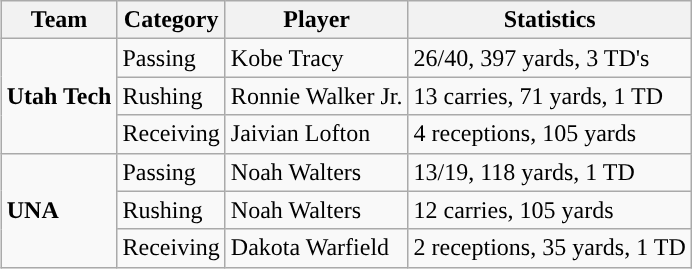<table class="wikitable" style="float: right;">
<tr>
<th>Team</th>
<th>Category</th>
<th>Player</th>
<th>Statistics</th>
</tr>
<tr>
<td rowspan=3><strong>Utah Tech</strong></td>
<td>Passing</td>
<td>Kobe Tracy</td>
<td>26/40, 397 yards, 3 TD's</td>
</tr>
<tr>
<td>Rushing</td>
<td>Ronnie Walker Jr.</td>
<td>13 carries, 71 yards, 1 TD</td>
</tr>
<tr>
<td>Receiving</td>
<td>Jaivian Lofton</td>
<td>4 receptions, 105 yards</td>
</tr>
<tr>
<td rowspan=3><strong>UNA</strong></td>
<td>Passing</td>
<td>Noah Walters</td>
<td>13/19, 118 yards, 1 TD</td>
</tr>
<tr>
<td>Rushing</td>
<td>Noah Walters</td>
<td>12 carries, 105 yards</td>
</tr>
<tr>
<td>Receiving</td>
<td>Dakota Warfield</td>
<td>2 receptions, 35 yards, 1 TD</td>
</tr>
</table>
